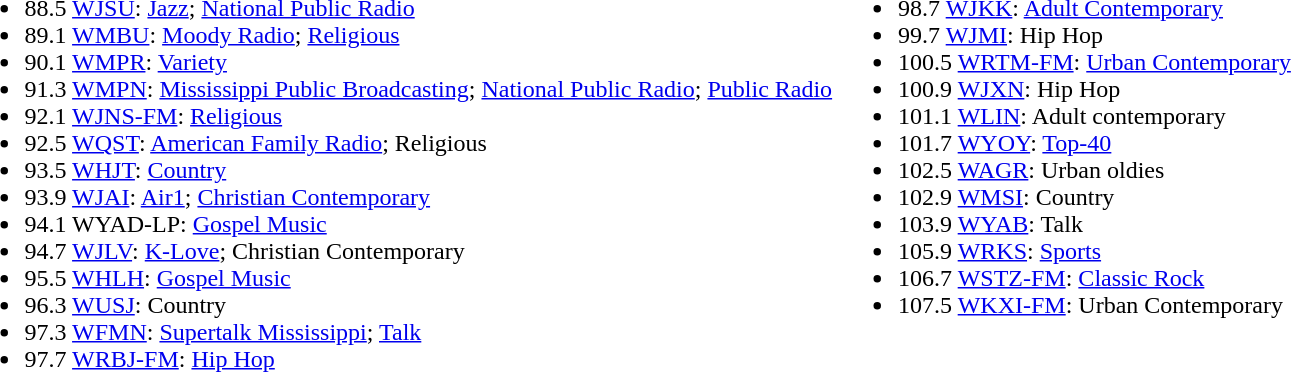<table>
<tr>
<td valign="top"><br><ul><li>88.5 <a href='#'>WJSU</a>: <a href='#'>Jazz</a>; <a href='#'>National Public Radio</a></li><li>89.1 <a href='#'>WMBU</a>: <a href='#'>Moody Radio</a>; <a href='#'>Religious</a></li><li>90.1 <a href='#'>WMPR</a>: <a href='#'>Variety</a></li><li>91.3 <a href='#'>WMPN</a>: <a href='#'>Mississippi Public Broadcasting</a>; <a href='#'>National Public Radio</a>; <a href='#'>Public Radio</a></li><li>92.1 <a href='#'>WJNS-FM</a>: <a href='#'>Religious</a></li><li>92.5 <a href='#'>WQST</a>: <a href='#'>American Family Radio</a>; Religious</li><li>93.5 <a href='#'>WHJT</a>: <a href='#'>Country</a></li><li>93.9 <a href='#'>WJAI</a>: <a href='#'>Air1</a>; <a href='#'>Christian Contemporary</a></li><li>94.1 WYAD-LP: <a href='#'>Gospel Music</a></li><li>94.7 <a href='#'>WJLV</a>: <a href='#'>K-Love</a>; Christian Contemporary</li><li>95.5 <a href='#'>WHLH</a>: <a href='#'>Gospel Music</a></li><li>96.3 <a href='#'>WUSJ</a>: Country</li><li>97.3 <a href='#'>WFMN</a>: <a href='#'>Supertalk Mississippi</a>; <a href='#'>Talk</a></li><li>97.7 <a href='#'>WRBJ-FM</a>: <a href='#'>Hip Hop</a></li></ul></td>
<td valign="top"><br><ul><li>98.7 <a href='#'>WJKK</a>: <a href='#'>Adult Contemporary</a></li><li>99.7 <a href='#'>WJMI</a>: Hip Hop</li><li>100.5 <a href='#'>WRTM-FM</a>: <a href='#'>Urban Contemporary</a></li><li>100.9 <a href='#'>WJXN</a>: Hip Hop</li><li>101.1 <a href='#'>WLIN</a>: Adult contemporary</li><li>101.7 <a href='#'>WYOY</a>: <a href='#'>Top-40</a></li><li>102.5 <a href='#'>WAGR</a>: Urban oldies</li><li>102.9 <a href='#'>WMSI</a>: Country</li><li>103.9 <a href='#'>WYAB</a>: Talk</li><li>105.9 <a href='#'>WRKS</a>: <a href='#'>Sports</a></li><li>106.7 <a href='#'>WSTZ-FM</a>: <a href='#'>Classic Rock</a></li><li>107.5 <a href='#'>WKXI-FM</a>: Urban Contemporary</li></ul></td>
</tr>
</table>
